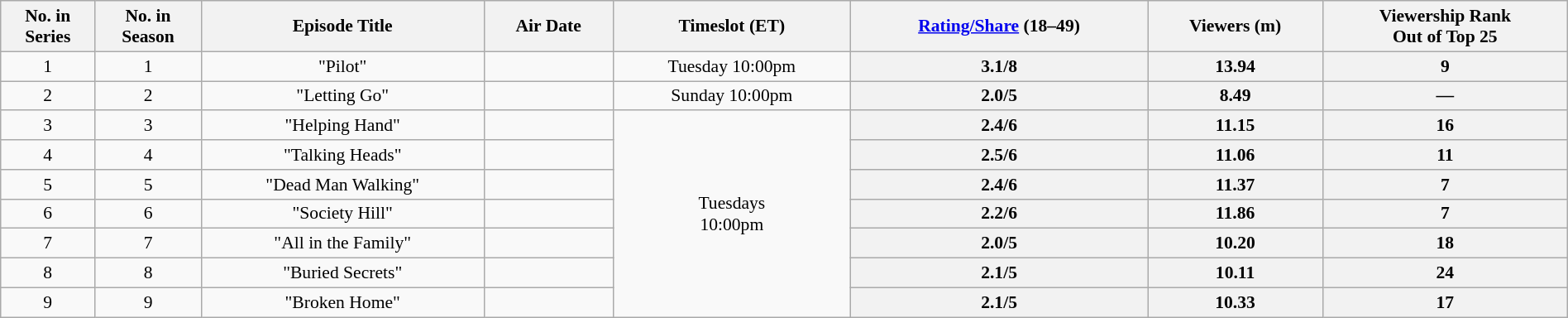<table class="wikitable" style="font-size:90%; text-align:center; width: 100%; margin-left: auto; margin-right: auto;">
<tr>
<th>No. in<br>Series</th>
<th>No. in<br>Season</th>
<th>Episode Title</th>
<th>Air Date</th>
<th>Timeslot (ET)</th>
<th><a href='#'>Rating/Share</a> (18–49)</th>
<th>Viewers (m)</th>
<th>Viewership Rank<br> Out of Top 25</th>
</tr>
<tr>
<td style="text-align:center">1</td>
<td style="text-align:center">1</td>
<td>"Pilot"</td>
<td></td>
<td style="text-align:center" rowspan=1>Tuesday 10:00pm</td>
<th style="text-align:center">3.1/8</th>
<th style="text-align:center">13.94</th>
<th style="text-align:center">9</th>
</tr>
<tr>
<td style="text-align:center">2</td>
<td style="text-align:center">2</td>
<td>"Letting Go"</td>
<td></td>
<td style="text-align:center" rowspan=1>Sunday 10:00pm</td>
<th style="text-align:center">2.0/5</th>
<th style="text-align:center">8.49</th>
<th style="text-align:center">—</th>
</tr>
<tr>
<td style="text-align:center">3</td>
<td style="text-align:center">3</td>
<td>"Helping Hand"</td>
<td></td>
<td style="text-align:center" rowspan=7>Tuesdays<br>10:00pm</td>
<th style="text-align:center">2.4/6</th>
<th style="text-align:center">11.15</th>
<th style="text-align:center">16</th>
</tr>
<tr>
<td style="text-align:center">4</td>
<td style="text-align:center">4</td>
<td>"Talking Heads"</td>
<td></td>
<th style="text-align:center">2.5/6</th>
<th style="text-align:center">11.06</th>
<th style="text-align:center">11</th>
</tr>
<tr>
<td style="text-align:center">5</td>
<td style="text-align:center">5</td>
<td>"Dead Man Walking"</td>
<td></td>
<th style="text-align:center">2.4/6</th>
<th style="text-align:center">11.37</th>
<th style="text-align:center">7</th>
</tr>
<tr>
<td style="text-align:center">6</td>
<td style="text-align:center">6</td>
<td>"Society Hill"</td>
<td></td>
<th style="text-align:center">2.2/6</th>
<th style="text-align:center">11.86</th>
<th style="text-align:center">7</th>
</tr>
<tr>
<td style="text-align:center">7</td>
<td style="text-align:center">7</td>
<td>"All in the Family"</td>
<td></td>
<th style="text-align:center">2.0/5</th>
<th style="text-align:center">10.20</th>
<th style="text-align:center">18 </th>
</tr>
<tr>
<td style="text-align:center">8</td>
<td style="text-align:center">8</td>
<td>"Buried Secrets"</td>
<td></td>
<th style="text-align:center">2.1/5</th>
<th style="text-align:center">10.11</th>
<th style="text-align:center">24</th>
</tr>
<tr>
<td style="text-align:center">9</td>
<td style="text-align:center">9</td>
<td>"Broken Home"</td>
<td></td>
<th style="text-align:center">2.1/5</th>
<th style="text-align:center">10.33</th>
<th style="text-align:center">17</th>
</tr>
</table>
